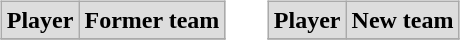<table cellspacing="10">
<tr>
<td valign="top"><br><table class="wikitable">
<tr align="center"  bgcolor="#dddddd">
<td><strong>Player</strong></td>
<td><strong>Former team</strong></td>
</tr>
<tr>
</tr>
</table>
</td>
<td valign="top"><br><table class="wikitable">
<tr align="center"  bgcolor="#dddddd">
<td><strong>Player</strong></td>
<td><strong>New team</strong></td>
</tr>
<tr>
</tr>
</table>
</td>
</tr>
</table>
